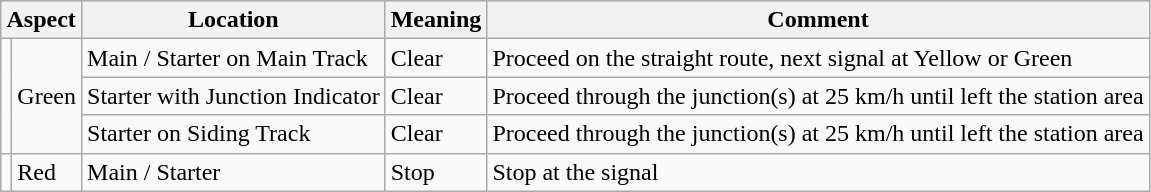<table class="wikitable">
<tr>
<th colspan=2>Aspect</th>
<th>Location</th>
<th>Meaning</th>
<th>Comment</th>
</tr>
<tr>
<td rowspan=3></td>
<td rowspan = 3>Green</td>
<td>Main / Starter on Main Track</td>
<td>Clear</td>
<td>Proceed on the straight route, next signal at Yellow or Green</td>
</tr>
<tr>
<td>Starter with Junction Indicator</td>
<td>Clear</td>
<td>Proceed through the junction(s) at 25 km/h until left the station area</td>
</tr>
<tr>
<td>Starter on Siding Track</td>
<td>Clear</td>
<td>Proceed through the junction(s) at 25 km/h until left the station area</td>
</tr>
<tr>
<td></td>
<td>Red</td>
<td>Main / Starter</td>
<td>Stop</td>
<td>Stop at the signal</td>
</tr>
</table>
